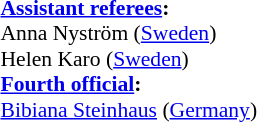<table width=50% style="font-size: 90%">
<tr>
<td><br><strong><a href='#'>Assistant referees</a>:</strong>
<br>Anna Nyström (<a href='#'>Sweden</a>)
<br>Helen Karo (<a href='#'>Sweden</a>)
<br><strong><a href='#'>Fourth official</a>:</strong>
<br><a href='#'>Bibiana Steinhaus</a> (<a href='#'>Germany</a>)</td>
</tr>
</table>
